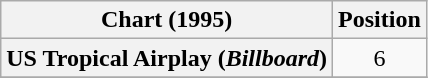<table class="wikitable plainrowheaders " style="text-align:center;">
<tr>
<th scope="col">Chart (1995)</th>
<th scope="col">Position</th>
</tr>
<tr>
<th scope="row">US Tropical Airplay (<em>Billboard</em>)</th>
<td>6</td>
</tr>
<tr>
</tr>
</table>
